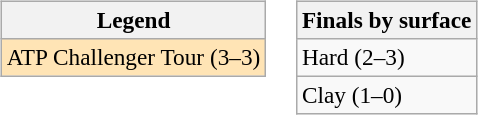<table>
<tr valign=top>
<td><br><table class=wikitable style=font-size:97%>
<tr>
<th>Legend</th>
</tr>
<tr bgcolor=moccasin>
<td>ATP Challenger Tour (3–3)</td>
</tr>
</table>
</td>
<td><br><table class=wikitable style=font-size:97%>
<tr>
<th>Finals by surface</th>
</tr>
<tr>
<td>Hard (2–3)</td>
</tr>
<tr>
<td>Clay (1–0)</td>
</tr>
</table>
</td>
</tr>
</table>
